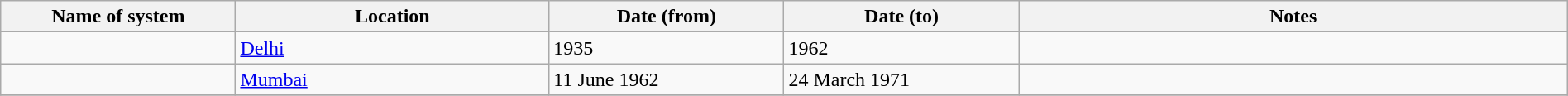<table class="wikitable" width=100%>
<tr>
<th width=15%>Name of system</th>
<th width=20%>Location</th>
<th width=15%>Date (from)</th>
<th width=15%>Date (to)</th>
<th width=35%>Notes</th>
</tr>
<tr>
<td> </td>
<td><a href='#'>Delhi</a></td>
<td>1935</td>
<td>1962</td>
<td> </td>
</tr>
<tr>
<td> </td>
<td><a href='#'>Mumbai</a></td>
<td>11 June 1962</td>
<td>24 March 1971</td>
<td> </td>
</tr>
<tr>
</tr>
</table>
